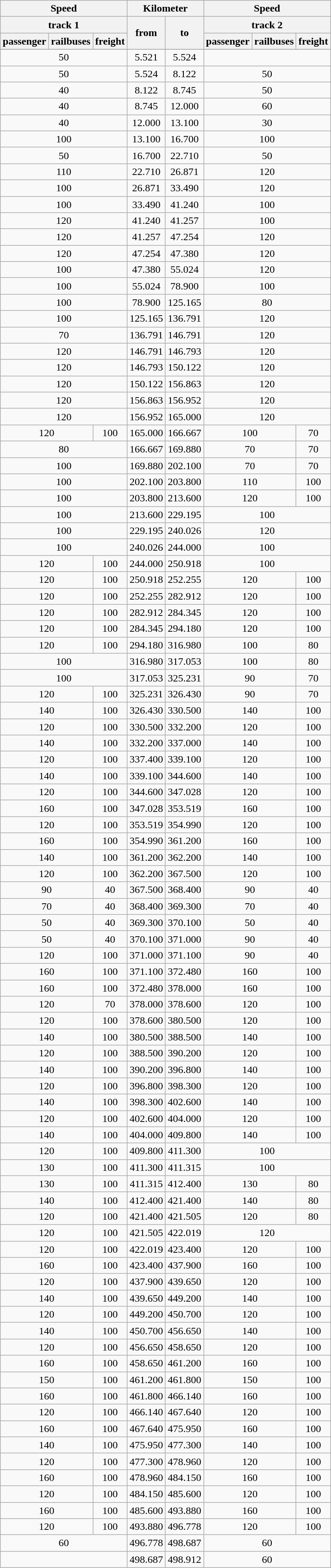<table class="wikitable" style="text-align:center">
<tr>
<th colspan="3">Speed</th>
<th colspan="2">Kilometer</th>
<th colspan="3">Speed</th>
</tr>
<tr>
<th colspan="3">track 1</th>
<th rowspan="2">from</th>
<th rowspan="2">to</th>
<th colspan="3">track 2</th>
</tr>
<tr>
<th>passenger</th>
<th>railbuses</th>
<th>freight</th>
<th>passenger</th>
<th>railbuses</th>
<th>freight</th>
</tr>
<tr>
</tr>
<tr>
<td colspan="3">50</td>
<td>5.521</td>
<td>5.524</td>
<td colspan="3"></td>
</tr>
<tr>
<td colspan="3">50</td>
<td>5.524</td>
<td>8.122</td>
<td colspan="3">50</td>
</tr>
<tr>
<td colspan="3">40</td>
<td>8.122</td>
<td>8.745</td>
<td colspan="3">50</td>
</tr>
<tr>
<td colspan="3">40</td>
<td>8.745</td>
<td>12.000</td>
<td colspan="3">60</td>
</tr>
<tr>
<td colspan="3">40</td>
<td>12.000</td>
<td>13.100</td>
<td colspan="3">30</td>
</tr>
<tr>
<td colspan="3">100</td>
<td>13.100</td>
<td>16.700</td>
<td colspan="3">100</td>
</tr>
<tr>
<td colspan="3">50</td>
<td>16.700</td>
<td>22.710</td>
<td colspan="3">50</td>
</tr>
<tr>
<td colspan="3">110</td>
<td>22.710</td>
<td>26.871</td>
<td colspan="3">120</td>
</tr>
<tr>
<td colspan="3">100</td>
<td>26.871</td>
<td>33.490</td>
<td colspan="3">120</td>
</tr>
<tr>
<td colspan="3">100</td>
<td>33.490</td>
<td>41.240</td>
<td colspan="3">100</td>
</tr>
<tr>
<td colspan="3">120</td>
<td>41.240</td>
<td>41.257</td>
<td colspan="3">100</td>
</tr>
<tr>
<td colspan="3">120</td>
<td>41.257</td>
<td>47.254</td>
<td colspan="3">120</td>
</tr>
<tr>
<td colspan="3">120</td>
<td>47.254</td>
<td>47.380</td>
<td colspan="3">120</td>
</tr>
<tr>
<td colspan="3">100</td>
<td>47.380</td>
<td>55.024</td>
<td colspan="3">120</td>
</tr>
<tr>
<td colspan="3">100</td>
<td>55.024</td>
<td>78.900</td>
<td colspan="3">100</td>
</tr>
<tr>
<td colspan="3">100</td>
<td>78.900</td>
<td>125.165</td>
<td colspan="3">80</td>
</tr>
<tr>
<td colspan="3">100</td>
<td>125.165</td>
<td>136.791</td>
<td colspan="3">120</td>
</tr>
<tr>
<td colspan="3">70</td>
<td>136.791</td>
<td>146.791</td>
<td colspan="3">120</td>
</tr>
<tr>
<td colspan="3">120</td>
<td>146.791</td>
<td>146.793</td>
<td colspan="3">120</td>
</tr>
<tr>
<td colspan="3">120</td>
<td>146.793</td>
<td>150.122</td>
<td colspan="3">120</td>
</tr>
<tr>
<td colspan="3">120</td>
<td>150.122</td>
<td>156.863</td>
<td colspan="3">120</td>
</tr>
<tr>
<td colspan="3">120</td>
<td>156.863</td>
<td>156.952</td>
<td colspan="3">120</td>
</tr>
<tr>
<td colspan="3">120</td>
<td>156.952</td>
<td>165.000</td>
<td colspan="3">120</td>
</tr>
<tr>
<td colspan="2">120</td>
<td>100</td>
<td>165.000</td>
<td>166.667</td>
<td colspan="2">100</td>
<td>70</td>
</tr>
<tr>
<td colspan="3">80</td>
<td>166.667</td>
<td>169.880</td>
<td colspan="2">70</td>
<td>70</td>
</tr>
<tr>
<td colspan="3">100</td>
<td>169.880</td>
<td>202.100</td>
<td colspan="2">70</td>
<td>70</td>
</tr>
<tr>
<td colspan="3">100</td>
<td>202.100</td>
<td>203.800</td>
<td colspan="2">110</td>
<td>100</td>
</tr>
<tr>
<td colspan="3">100</td>
<td>203.800</td>
<td>213.600</td>
<td colspan="2">120</td>
<td>100</td>
</tr>
<tr>
<td colspan="3">100</td>
<td>213.600</td>
<td>229.195</td>
<td colspan="3">100</td>
</tr>
<tr>
<td colspan="3">100</td>
<td>229.195</td>
<td>240.026</td>
<td colspan="3">120</td>
</tr>
<tr>
<td colspan="3">100</td>
<td>240.026</td>
<td>244.000</td>
<td colspan="3">100</td>
</tr>
<tr>
<td colspan="2">120</td>
<td>100</td>
<td>244.000</td>
<td>250.918</td>
<td colspan="3">100</td>
</tr>
<tr>
<td colspan="2">120</td>
<td>100</td>
<td>250.918</td>
<td>252.255</td>
<td colspan="2">120</td>
<td>100</td>
</tr>
<tr>
<td colspan="2">120</td>
<td>100</td>
<td>252.255</td>
<td>282.912</td>
<td colspan="2">120</td>
<td>100</td>
</tr>
<tr>
<td colspan="2">120</td>
<td>100</td>
<td>282.912</td>
<td>284.345</td>
<td colspan="2">120</td>
<td>100</td>
</tr>
<tr>
<td colspan="2">120</td>
<td>100</td>
<td>284.345</td>
<td>294.180</td>
<td colspan="2">120</td>
<td>100</td>
</tr>
<tr>
<td colspan="2">120</td>
<td>100</td>
<td>294.180</td>
<td>316.980</td>
<td colspan="2">100</td>
<td>80</td>
</tr>
<tr>
<td colspan="3">100</td>
<td>316.980</td>
<td>317.053</td>
<td colspan="2">100</td>
<td>80</td>
</tr>
<tr>
<td colspan="3">100</td>
<td>317.053</td>
<td>325.231</td>
<td colspan="2">90</td>
<td>70</td>
</tr>
<tr>
<td colspan="2">120</td>
<td>100</td>
<td>325.231</td>
<td>326.430</td>
<td colspan="2">90</td>
<td>70</td>
</tr>
<tr>
<td colspan="2">140</td>
<td>100</td>
<td>326.430</td>
<td>330.500</td>
<td colspan="2">140</td>
<td>100</td>
</tr>
<tr>
<td colspan="2">120</td>
<td>100</td>
<td>330.500</td>
<td>332.200</td>
<td colspan="2">120</td>
<td>100</td>
</tr>
<tr>
<td colspan="2">140</td>
<td>100</td>
<td>332.200</td>
<td>337.000</td>
<td colspan="2">140</td>
<td>100</td>
</tr>
<tr>
<td colspan="2">120</td>
<td>100</td>
<td>337.400</td>
<td>339.100</td>
<td colspan="2">120</td>
<td>100</td>
</tr>
<tr>
<td colspan="2">140</td>
<td>100</td>
<td>339.100</td>
<td>344.600</td>
<td colspan="2">140</td>
<td>100</td>
</tr>
<tr>
<td colspan="2">120</td>
<td>100</td>
<td>344.600</td>
<td>347.028</td>
<td colspan="2">120</td>
<td>100</td>
</tr>
<tr>
<td colspan="2">160</td>
<td>100</td>
<td>347.028</td>
<td>353.519</td>
<td colspan="2">160</td>
<td>100</td>
</tr>
<tr>
<td colspan="2">120</td>
<td>100</td>
<td>353.519</td>
<td>354.990</td>
<td colspan="2">120</td>
<td>100</td>
</tr>
<tr>
<td colspan="2">160</td>
<td>100</td>
<td>354.990</td>
<td>361.200</td>
<td colspan="2">160</td>
<td>100</td>
</tr>
<tr>
<td colspan="2">140</td>
<td>100</td>
<td>361.200</td>
<td>362.200</td>
<td colspan="2">140</td>
<td>100</td>
</tr>
<tr>
<td colspan="2">120</td>
<td>100</td>
<td>362.200</td>
<td>367.500</td>
<td colspan="2">120</td>
<td>100</td>
</tr>
<tr>
<td colspan="2">90</td>
<td>40</td>
<td>367.500</td>
<td>368.400</td>
<td colspan="2">90</td>
<td>40</td>
</tr>
<tr>
<td colspan="2">70</td>
<td>40</td>
<td>368.400</td>
<td>369.300</td>
<td colspan="2">70</td>
<td>40</td>
</tr>
<tr>
<td colspan="2">50</td>
<td>40</td>
<td>369.300</td>
<td>370.100</td>
<td colspan="2">50</td>
<td>40</td>
</tr>
<tr>
<td colspan="2">50</td>
<td>40</td>
<td>370.100</td>
<td>371.000</td>
<td colspan="2">90</td>
<td>40</td>
</tr>
<tr>
<td colspan="2">120</td>
<td>100</td>
<td>371.000</td>
<td>371.100</td>
<td colspan="2">90</td>
<td>40</td>
</tr>
<tr>
<td colspan="2">160</td>
<td>100</td>
<td>371.100</td>
<td>372.480</td>
<td colspan="2">160</td>
<td>100</td>
</tr>
<tr>
<td colspan="2">160</td>
<td>100</td>
<td>372.480</td>
<td>378.000</td>
<td colspan="2">160</td>
<td>100</td>
</tr>
<tr>
<td colspan="2">120</td>
<td>70</td>
<td>378.000</td>
<td>378.600</td>
<td colspan="2">120</td>
<td>100</td>
</tr>
<tr>
<td colspan="2">120</td>
<td>100</td>
<td>378.600</td>
<td>380.500</td>
<td colspan="2">120</td>
<td>100</td>
</tr>
<tr>
<td colspan="2">140</td>
<td>100</td>
<td>380.500</td>
<td>388.500</td>
<td colspan="2">140</td>
<td>100</td>
</tr>
<tr>
<td colspan="2">120</td>
<td>100</td>
<td>388.500</td>
<td>390.200</td>
<td colspan="2">120</td>
<td>100</td>
</tr>
<tr>
<td colspan="2">140</td>
<td>100</td>
<td>390.200</td>
<td>396.800</td>
<td colspan="2">140</td>
<td>100</td>
</tr>
<tr>
<td colspan="2">120</td>
<td>100</td>
<td>396.800</td>
<td>398.300</td>
<td colspan="2">120</td>
<td>100</td>
</tr>
<tr>
<td colspan="2">140</td>
<td>100</td>
<td>398.300</td>
<td>402.600</td>
<td colspan="2">140</td>
<td>100</td>
</tr>
<tr>
<td colspan="2">120</td>
<td>100</td>
<td>402.600</td>
<td>404.000</td>
<td colspan="2">120</td>
<td>100</td>
</tr>
<tr>
<td colspan="2">140</td>
<td>100</td>
<td>404.000</td>
<td>409.800</td>
<td colspan="2">140</td>
<td>100</td>
</tr>
<tr>
<td colspan="2">120</td>
<td>100</td>
<td>409.800</td>
<td>411.300</td>
<td colspan="3">100</td>
</tr>
<tr>
<td colspan="2">130</td>
<td>100</td>
<td>411.300</td>
<td>411.315</td>
<td colspan="3">100</td>
</tr>
<tr>
<td colspan="2">130</td>
<td>100</td>
<td>411.315</td>
<td>412.400</td>
<td colspan="2">130</td>
<td>80</td>
</tr>
<tr>
<td colspan="2">140</td>
<td>100</td>
<td>412.400</td>
<td>421.400</td>
<td colspan="2">140</td>
<td>80</td>
</tr>
<tr>
<td colspan="2">120</td>
<td>100</td>
<td>421.400</td>
<td>421.505</td>
<td colspan="2">120</td>
<td>80</td>
</tr>
<tr>
<td colspan="2">120</td>
<td>100</td>
<td>421.505</td>
<td>422.019</td>
<td colspan="3">120</td>
</tr>
<tr>
<td colspan="2">120</td>
<td>100</td>
<td>422.019</td>
<td>423.400</td>
<td colspan="2">120</td>
<td>100</td>
</tr>
<tr>
<td colspan="2">160</td>
<td>100</td>
<td>423.400</td>
<td>437.900</td>
<td colspan="2">160</td>
<td>100</td>
</tr>
<tr>
<td colspan="2">120</td>
<td>100</td>
<td>437.900</td>
<td>439.650</td>
<td colspan="2">120</td>
<td>100</td>
</tr>
<tr>
<td colspan="2">140</td>
<td>100</td>
<td>439.650</td>
<td>449.200</td>
<td colspan="2">140</td>
<td>100</td>
</tr>
<tr>
<td colspan="2">120</td>
<td>100</td>
<td>449.200</td>
<td>450.700</td>
<td colspan="2">120</td>
<td>100</td>
</tr>
<tr>
<td colspan="2">140</td>
<td>100</td>
<td>450.700</td>
<td>456.650</td>
<td colspan="2">140</td>
<td>100</td>
</tr>
<tr>
<td colspan="2">120</td>
<td>100</td>
<td>456.650</td>
<td>458.650</td>
<td colspan="2">120</td>
<td>100</td>
</tr>
<tr>
<td colspan="2">160</td>
<td>100</td>
<td>458.650</td>
<td>461.200</td>
<td colspan="2">160</td>
<td>100</td>
</tr>
<tr>
<td colspan="2">150</td>
<td>100</td>
<td>461.200</td>
<td>461.800</td>
<td colspan="2">150</td>
<td>100</td>
</tr>
<tr>
<td colspan="2">160</td>
<td>100</td>
<td>461.800</td>
<td>466.140</td>
<td colspan="2">160</td>
<td>100</td>
</tr>
<tr>
<td colspan="2">120</td>
<td>100</td>
<td>466.140</td>
<td>467.640</td>
<td colspan="2">120</td>
<td>100</td>
</tr>
<tr>
<td colspan="2">160</td>
<td>100</td>
<td>467.640</td>
<td>475.950</td>
<td colspan="2">160</td>
<td>100</td>
</tr>
<tr>
<td colspan="2">140</td>
<td>100</td>
<td>475.950</td>
<td>477.300</td>
<td colspan="2">140</td>
<td>100</td>
</tr>
<tr>
<td colspan="2">120</td>
<td>100</td>
<td>477.300</td>
<td>478.960</td>
<td colspan="2">120</td>
<td>100</td>
</tr>
<tr>
<td colspan="2">160</td>
<td>100</td>
<td>478.960</td>
<td>484.150</td>
<td colspan="2">160</td>
<td>100</td>
</tr>
<tr>
<td colspan="2">120</td>
<td>100</td>
<td>484.150</td>
<td>485.600</td>
<td colspan="2">120</td>
<td>100</td>
</tr>
<tr>
<td colspan="2">160</td>
<td>100</td>
<td>485.600</td>
<td>493.880</td>
<td colspan="2">160</td>
<td>100</td>
</tr>
<tr>
<td colspan="2">120</td>
<td>100</td>
<td>493.880</td>
<td>496.778</td>
<td colspan="2">120</td>
<td>100</td>
</tr>
<tr>
<td colspan="3">60</td>
<td>496.778</td>
<td>498.687</td>
<td colspan="3">60</td>
</tr>
<tr>
<td colspan="3"></td>
<td>498.687</td>
<td>498.912</td>
<td colspan="3">60</td>
</tr>
</table>
